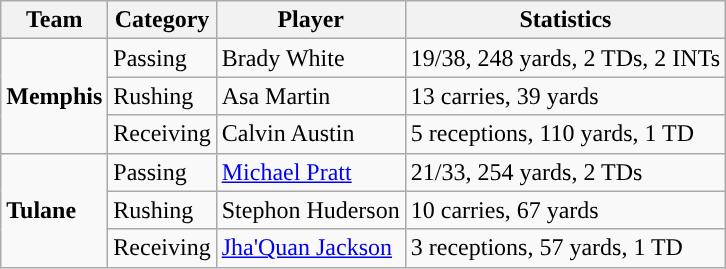<table class="wikitable" style="float: left;">
<tr>
<th>Team</th>
<th>Category</th>
<th>Player</th>
<th>Statistics</th>
</tr>
<tr>
<td rowspan=3><strong>Memphis</strong></td>
<td>Passing</td>
<td>Brady White</td>
<td>19/38, 248 yards, 2 TDs, 2 INTs</td>
</tr>
<tr>
<td>Rushing</td>
<td>Asa Martin</td>
<td>13 carries, 39 yards</td>
</tr>
<tr>
<td>Receiving</td>
<td>Calvin Austin</td>
<td>5 receptions, 110 yards, 1 TD</td>
</tr>
<tr>
<td rowspan=3><strong>Tulane</strong></td>
<td>Passing</td>
<td><a href='#'>Michael Pratt</a></td>
<td>21/33, 254 yards, 2 TDs</td>
</tr>
<tr>
<td>Rushing</td>
<td>Stephon Huderson</td>
<td>10 carries, 67 yards</td>
</tr>
<tr>
<td>Receiving</td>
<td><a href='#'>Jha'Quan Jackson</a></td>
<td>3 receptions, 57 yards, 1 TD</td>
</tr>
</table>
